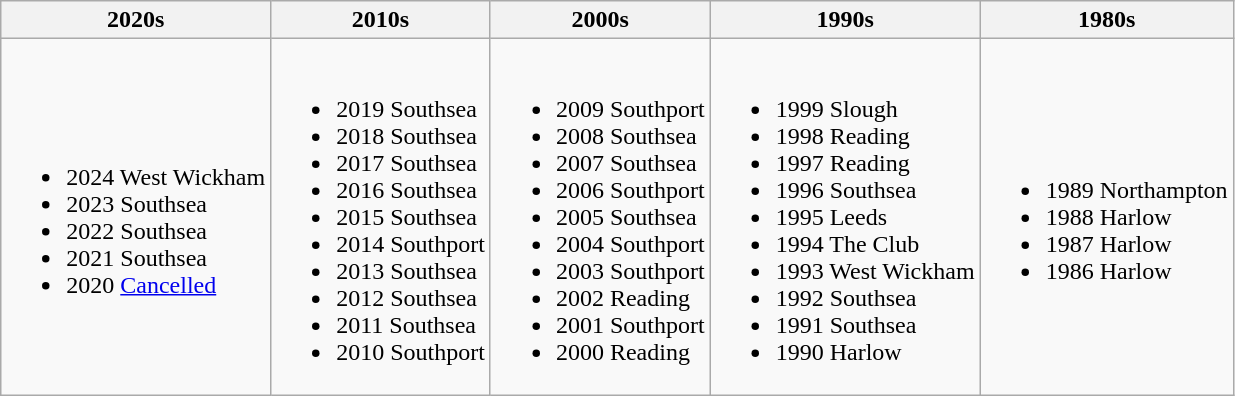<table class="wikitable">
<tr>
<th>2020s</th>
<th>2010s</th>
<th>2000s</th>
<th>1990s</th>
<th>1980s</th>
</tr>
<tr>
<td><br><ul><li>2024	West Wickham</li><li>2023	Southsea</li><li>2022	Southsea</li><li>2021	Southsea</li><li>2020	<a href='#'>Cancelled</a></li></ul></td>
<td><br><ul><li>2019	Southsea</li><li>2018	Southsea</li><li>2017	Southsea</li><li>2016	Southsea</li><li>2015	Southsea</li><li>2014	Southport</li><li>2013	Southsea</li><li>2012	Southsea</li><li>2011	Southsea</li><li>2010	Southport</li></ul></td>
<td><br><ul><li>2009	Southport</li><li>2008	Southsea</li><li>2007	Southsea</li><li>2006	Southport</li><li>2005	Southsea</li><li>2004	Southport</li><li>2003	Southport</li><li>2002	Reading</li><li>2001	Southport</li><li>2000	Reading</li></ul></td>
<td><br><ul><li>1999	Slough</li><li>1998	Reading</li><li>1997	Reading</li><li>1996	Southsea</li><li>1995	Leeds</li><li>1994	The Club</li><li>1993	West Wickham</li><li>1992	Southsea</li><li>1991	Southsea</li><li>1990	Harlow</li></ul></td>
<td><br><ul><li>1989	Northampton</li><li>1988	Harlow</li><li>1987	Harlow</li><li>1986	Harlow</li></ul></td>
</tr>
</table>
